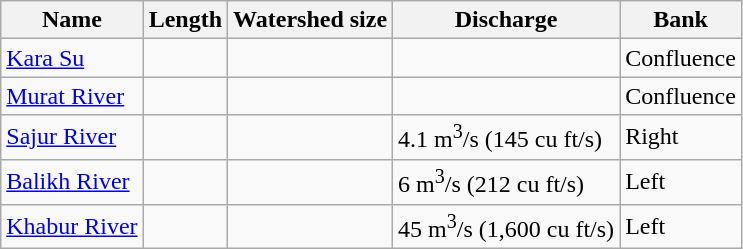<table class="wikitable">
<tr>
<th>Name</th>
<th>Length</th>
<th>Watershed size</th>
<th>Discharge</th>
<th>Bank</th>
</tr>
<tr>
<td><a href='#'>Kara Su</a></td>
<td></td>
<td></td>
<td></td>
<td>Confluence</td>
</tr>
<tr>
<td><a href='#'>Murat River</a></td>
<td></td>
<td></td>
<td></td>
<td>Confluence</td>
</tr>
<tr>
<td><a href='#'>Sajur River</a></td>
<td></td>
<td></td>
<td>4.1 m<sup>3</sup>/s (145 cu ft/s)</td>
<td>Right</td>
</tr>
<tr>
<td><a href='#'>Balikh River</a></td>
<td></td>
<td></td>
<td>6 m<sup>3</sup>/s (212 cu ft/s)</td>
<td>Left</td>
</tr>
<tr>
<td><a href='#'>Khabur River</a></td>
<td></td>
<td></td>
<td>45 m<sup>3</sup>/s (1,600 cu ft/s)</td>
<td>Left</td>
</tr>
</table>
